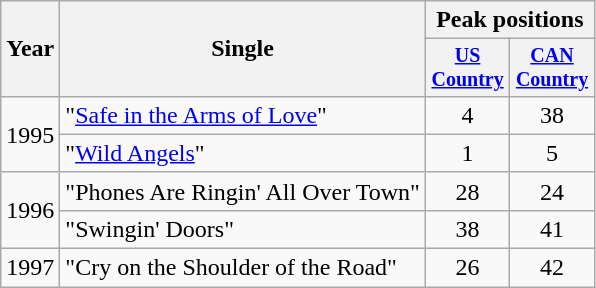<table class="wikitable" style="text-align:center;">
<tr>
<th rowspan="2">Year</th>
<th rowspan="2">Single</th>
<th colspan="2">Peak positions</th>
</tr>
<tr style="font-size:smaller;">
<th style="width:50px;"><a href='#'>US<br>Country</a><br></th>
<th style="width:50px;"><a href='#'>CAN<br>Country</a><br></th>
</tr>
<tr>
<td rowspan="2">1995</td>
<td style="text-align:left;">"<a href='#'>Safe in the Arms of Love</a>"</td>
<td>4</td>
<td>38</td>
</tr>
<tr>
<td style="text-align:left;">"<a href='#'>Wild Angels</a>"</td>
<td>1</td>
<td>5</td>
</tr>
<tr>
<td rowspan="2">1996</td>
<td style="text-align:left;">"Phones Are Ringin' All Over Town"</td>
<td>28</td>
<td>24</td>
</tr>
<tr>
<td style="text-align:left;">"Swingin' Doors"</td>
<td>38</td>
<td>41</td>
</tr>
<tr>
<td>1997</td>
<td style="text-align:left;">"Cry on the Shoulder of the Road"</td>
<td>26</td>
<td>42</td>
</tr>
</table>
